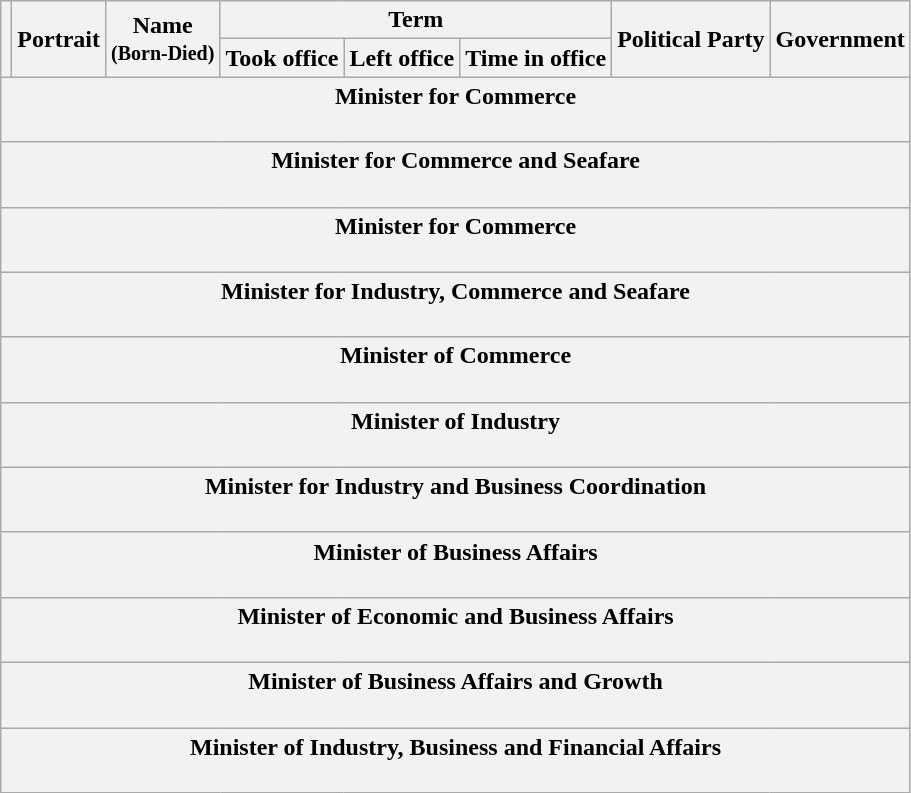<table class="wikitable" style="text-align:center;">
<tr>
<th rowspan=2></th>
<th rowspan=2>Portrait</th>
<th rowspan=2>Name<br><small>(Born-Died)</small></th>
<th colspan=3>Term</th>
<th rowspan=2>Political Party</th>
<th rowspan=2>Government</th>
</tr>
<tr>
<th>Took office</th>
<th>Left office</th>
<th>Time in office</th>
</tr>
<tr style="text-align:center;">
<th colspan=8>Minister for Commerce<br><br></th>
</tr>
<tr style="text-align:center;">
<th colspan=8>Minister for Commerce and Seafare<br><br>



</th>
</tr>
<tr style="text-align:center;">
<th colspan=8>Minister for Commerce<br><br>



</th>
</tr>
<tr style="text-align:center;">
<th colspan=8>Minister for Industry, Commerce and Seafare<br><br>














</th>
</tr>
<tr style="text-align:center;">
<th colspan=8>Minister of Commerce<br><br>










</th>
</tr>
<tr style="text-align:center;">
<th colspan=8>Minister of Industry<br><br>



</th>
</tr>
<tr style="text-align:center;">
<th colspan=8>Minister for Industry and Business Coordination<br><br></th>
</tr>
<tr style="text-align:center;">
<th colspan=8>Minister of Business Affairs<br><br>


</th>
</tr>
<tr style="text-align:center;">
<th colspan=8>Minister of Economic and Business Affairs<br><br></th>
</tr>
<tr style="text-align:center;">
<th colspan=8>Minister of Business Affairs and Growth<br><br>




</th>
</tr>
<tr style="text-align:center;">
<th colspan=8>Minister of Industry, Business and Financial Affairs<br><br>


</th>
</tr>
</table>
